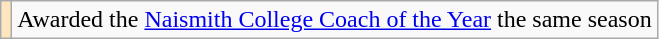<table class="wikitable">
<tr>
<td style="background-color:#FFE6BD"></td>
<td>Awarded the <a href='#'>Naismith College Coach of the Year</a> the same season</td>
</tr>
</table>
